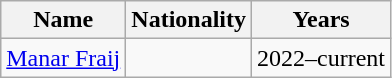<table class="wikitable" style="text-align: center">
<tr>
<th>Name</th>
<th>Nationality</th>
<th>Years</th>
</tr>
<tr>
<td align="left"><a href='#'>Manar Fraij</a></td>
<td align="left"></td>
<td align="left">2022–current</td>
</tr>
</table>
